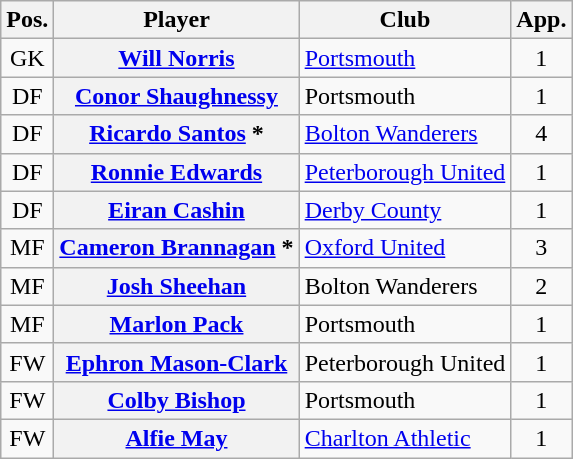<table class="wikitable plainrowheaders" style="text-align: left">
<tr>
<th scope="col">Pos.</th>
<th scope="col">Player</th>
<th scope="col">Club</th>
<th scope="col">App.</th>
</tr>
<tr>
<td style="text-align:center">GK</td>
<th scope="row"><a href='#'>Will Norris</a></th>
<td><a href='#'>Portsmouth</a></td>
<td style="text-align:center">1</td>
</tr>
<tr>
<td style="text-align:center">DF</td>
<th scope="row"><a href='#'>Conor Shaughnessy</a></th>
<td>Portsmouth</td>
<td style="text-align:center">1</td>
</tr>
<tr>
<td style="text-align:center">DF</td>
<th scope="row"><a href='#'>Ricardo Santos</a> *</th>
<td><a href='#'>Bolton Wanderers</a></td>
<td style="text-align:center">4</td>
</tr>
<tr>
<td style="text-align:center">DF</td>
<th scope="row"><a href='#'>Ronnie Edwards</a></th>
<td><a href='#'>Peterborough United</a></td>
<td style="text-align:center">1</td>
</tr>
<tr>
<td style="text-align:center">DF</td>
<th scope="row"><a href='#'>Eiran Cashin</a></th>
<td><a href='#'>Derby County</a></td>
<td style="text-align:center">1</td>
</tr>
<tr>
<td style="text-align:center">MF</td>
<th scope="row"><a href='#'>Cameron Brannagan</a> *</th>
<td><a href='#'>Oxford United</a></td>
<td style="text-align:center">3</td>
</tr>
<tr>
<td style="text-align:center">MF</td>
<th scope="row"><a href='#'>Josh Sheehan</a></th>
<td>Bolton Wanderers</td>
<td style="text-align:center">2</td>
</tr>
<tr>
<td style="text-align:center">MF</td>
<th scope="row"><a href='#'>Marlon Pack</a></th>
<td>Portsmouth</td>
<td style="text-align:center">1</td>
</tr>
<tr>
<td style="text-align:center">FW</td>
<th scope="row"><a href='#'>Ephron Mason-Clark</a></th>
<td>Peterborough United</td>
<td style="text-align:center">1</td>
</tr>
<tr>
<td style="text-align:center">FW</td>
<th scope="row"><a href='#'>Colby Bishop</a></th>
<td>Portsmouth</td>
<td style="text-align:center">1</td>
</tr>
<tr>
<td style="text-align:center">FW</td>
<th scope="row"><a href='#'>Alfie May</a></th>
<td><a href='#'>Charlton Athletic</a></td>
<td style="text-align:center">1</td>
</tr>
</table>
